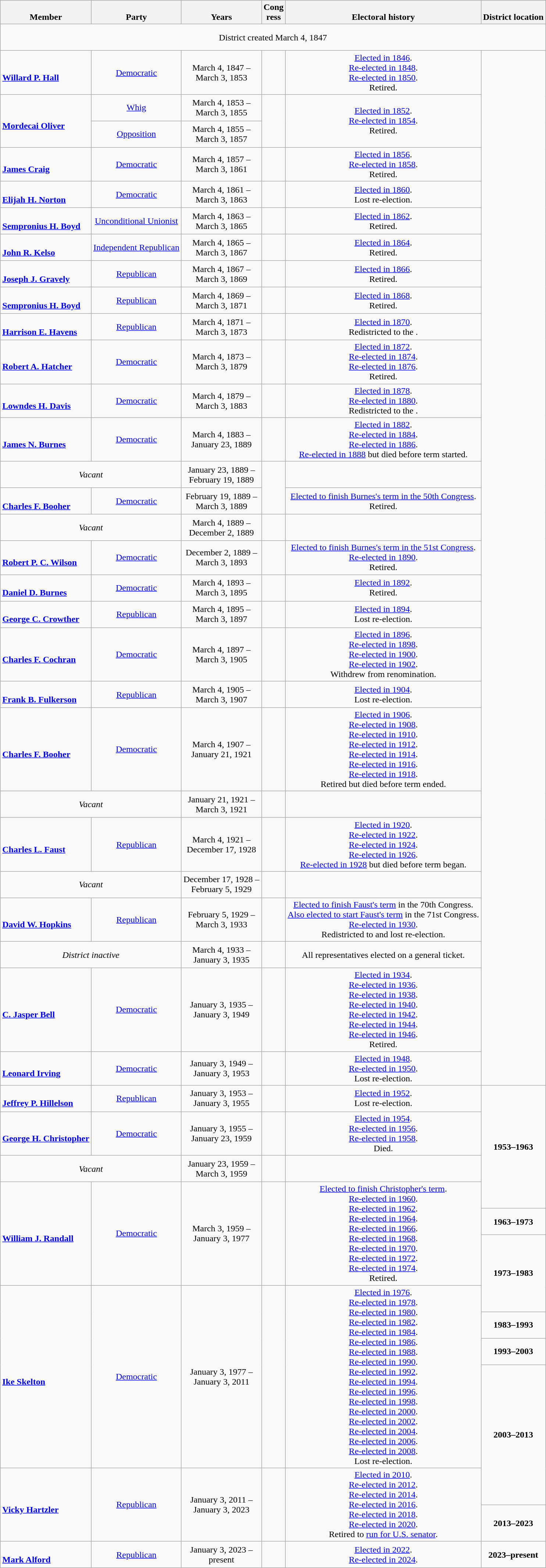<table class=wikitable style="text-align:center">
<tr valign=bottom>
<th>Member</th>
<th>Party</th>
<th>Years</th>
<th>Cong<br>ress</th>
<th>Electoral history</th>
<th>District location</th>
</tr>
<tr style="height:3em">
<td colspan=6>District created March 4, 1847</td>
</tr>
<tr style="height:3em">
<td align=left><br><strong><a href='#'>Willard P. Hall</a></strong><br></td>
<td><a href='#'>Democratic</a></td>
<td nowrap>March 4, 1847 –<br>March 3, 1853</td>
<td></td>
<td><a href='#'>Elected in 1846</a>.<br><a href='#'>Re-elected in 1848</a>.<br><a href='#'>Re-elected in 1850</a>.<br>Retired.</td>
<td rowspan=29></td>
</tr>
<tr style="height:3em">
<td rowspan="2" style="text-align:left;"><br><strong><a href='#'>Mordecai Oliver</a></strong><br></td>
<td><a href='#'>Whig</a></td>
<td nowrap>March 4, 1853 –<br>March 3, 1855</td>
<td rowspan=2></td>
<td rowspan=2><a href='#'>Elected in 1852</a>.<br><a href='#'>Re-elected in 1854</a>.<br>Retired.</td>
</tr>
<tr style="height:3em">
<td><a href='#'>Opposition</a></td>
<td nowrap>March 4, 1855 –<br>March 3, 1857</td>
</tr>
<tr style="height:3em">
<td align=left><br><strong><a href='#'>James Craig</a></strong><br></td>
<td><a href='#'>Democratic</a></td>
<td nowrap>March 4, 1857 –<br>March 3, 1861</td>
<td></td>
<td><a href='#'>Elected in 1856</a>.<br><a href='#'>Re-elected in 1858</a>.<br>Retired.</td>
</tr>
<tr style="height:3em">
<td align=left><br><strong><a href='#'>Elijah H. Norton</a></strong><br></td>
<td><a href='#'>Democratic</a></td>
<td nowrap>March 4, 1861 –<br>March 3, 1863</td>
<td></td>
<td><a href='#'>Elected in 1860</a>.<br>Lost re-election.</td>
</tr>
<tr style="height:3em">
<td align=left><br><strong><a href='#'>Sempronius H. Boyd</a></strong><br></td>
<td><a href='#'>Unconditional Unionist</a></td>
<td nowrap>March 4, 1863 –<br>March 3, 1865</td>
<td></td>
<td><a href='#'>Elected in 1862</a>.<br>Retired.</td>
</tr>
<tr style="height:3em">
<td align=left><br><strong><a href='#'>John R. Kelso</a></strong><br></td>
<td><a href='#'>Independent Republican</a></td>
<td nowrap>March 4, 1865 –<br>March 3, 1867</td>
<td></td>
<td><a href='#'>Elected in 1864</a>.<br>Retired.</td>
</tr>
<tr style="height:3em">
<td align=left><br><strong><a href='#'>Joseph J. Gravely</a></strong><br></td>
<td><a href='#'>Republican</a></td>
<td nowrap>March 4, 1867 –<br>March 3, 1869</td>
<td></td>
<td><a href='#'>Elected in 1866</a>.<br>Retired.</td>
</tr>
<tr style="height:3em">
<td align=left><br><strong><a href='#'>Sempronius H. Boyd</a></strong><br></td>
<td><a href='#'>Republican</a></td>
<td nowrap>March 4, 1869 –<br>March 3, 1871</td>
<td></td>
<td><a href='#'>Elected in 1868</a>.<br>Retired.</td>
</tr>
<tr style="height:3em">
<td align=left><br><strong><a href='#'>Harrison E. Havens</a></strong><br></td>
<td><a href='#'>Republican</a></td>
<td nowrap>March 4, 1871 –<br>March 3, 1873</td>
<td></td>
<td><a href='#'>Elected in 1870</a>.<br>Redistricted to the .</td>
</tr>
<tr style="height:3em">
<td align=left><br><strong><a href='#'>Robert A. Hatcher</a></strong><br></td>
<td><a href='#'>Democratic</a></td>
<td nowrap>March 4, 1873 –<br>March 3, 1879</td>
<td></td>
<td><a href='#'>Elected in 1872</a>.<br><a href='#'>Re-elected in 1874</a>.<br><a href='#'>Re-elected in 1876</a>.<br>Retired.</td>
</tr>
<tr style="height:3em">
<td align=left><br><strong><a href='#'>Lowndes H. Davis</a></strong><br></td>
<td><a href='#'>Democratic</a></td>
<td nowrap>March 4, 1879 –<br>March 3, 1883</td>
<td></td>
<td><a href='#'>Elected in 1878</a>.<br><a href='#'>Re-elected in 1880</a>.<br>Redistricted to the .</td>
</tr>
<tr style="height:3em">
<td align=left><br><strong><a href='#'>James N. Burnes</a></strong><br></td>
<td><a href='#'>Democratic</a></td>
<td nowrap>March 4, 1883 –<br>January 23, 1889</td>
<td></td>
<td><a href='#'>Elected in 1882</a>.<br><a href='#'>Re-elected in 1884</a>.<br><a href='#'>Re-elected in 1886</a>.<br><a href='#'>Re-elected in 1888</a> but died before term started.</td>
</tr>
<tr style="height:3em">
<td colspan=2><em>Vacant</em></td>
<td nowrap>January 23, 1889 –<br>February 19, 1889</td>
<td rowspan=2></td>
<td></td>
</tr>
<tr style="height:3em">
<td align=left><br><strong><a href='#'>Charles F. Booher</a></strong><br></td>
<td><a href='#'>Democratic</a></td>
<td nowrap>February 19, 1889 –<br>March 3, 1889</td>
<td><a href='#'>Elected to finish Burnes's term in the 50th Congress</a>.<br>Retired.</td>
</tr>
<tr style="height:3em">
<td colspan=2><em>Vacant</em></td>
<td nowrap>March 4, 1889 –<br>December 2, 1889</td>
<td></td>
<td></td>
</tr>
<tr style="height:3em">
<td align=left><br><strong><a href='#'>Robert P. C. Wilson</a></strong><br></td>
<td><a href='#'>Democratic</a></td>
<td nowrap>December 2, 1889 –<br>March 3, 1893</td>
<td></td>
<td><a href='#'>Elected to finish Burnes's term in the 51st Congress</a>.<br><a href='#'>Re-elected in 1890</a>.<br>Retired.</td>
</tr>
<tr style="height:3em">
<td align=left><br><strong><a href='#'>Daniel D. Burnes</a></strong><br></td>
<td><a href='#'>Democratic</a></td>
<td nowrap>March 4, 1893 –<br>March 3, 1895</td>
<td></td>
<td><a href='#'>Elected in 1892</a>.<br>Retired.</td>
</tr>
<tr style="height:3em">
<td align=left><br><strong><a href='#'>George C. Crowther</a></strong><br></td>
<td><a href='#'>Republican</a></td>
<td nowrap>March 4, 1895 –<br>March 3, 1897</td>
<td></td>
<td><a href='#'>Elected in 1894</a>.<br>Lost re-election.</td>
</tr>
<tr style="height:3em">
<td align=left><br><strong><a href='#'>Charles F. Cochran</a></strong><br></td>
<td><a href='#'>Democratic</a></td>
<td nowrap>March 4, 1897 –<br>March 3, 1905</td>
<td></td>
<td><a href='#'>Elected in 1896</a>.<br><a href='#'>Re-elected in 1898</a>.<br><a href='#'>Re-elected in 1900</a>.<br><a href='#'>Re-elected in 1902</a>.<br>Withdrew from renomination.</td>
</tr>
<tr style="height:3em">
<td align=left><br><strong><a href='#'>Frank B. Fulkerson</a></strong><br></td>
<td><a href='#'>Republican</a></td>
<td nowrap>March 4, 1905 –<br>March 3, 1907</td>
<td></td>
<td><a href='#'>Elected in 1904</a>.<br>Lost re-election.</td>
</tr>
<tr style="height:3em">
<td align=left><br><strong><a href='#'>Charles F. Booher</a></strong><br></td>
<td><a href='#'>Democratic</a></td>
<td nowrap>March 4, 1907 –<br>January 21, 1921</td>
<td></td>
<td><a href='#'>Elected in 1906</a>.<br><a href='#'>Re-elected in 1908</a>.<br><a href='#'>Re-elected in 1910</a>.<br><a href='#'>Re-elected in 1912</a>.<br><a href='#'>Re-elected in 1914</a>.<br><a href='#'>Re-elected in 1916</a>.<br><a href='#'>Re-elected in 1918</a>.<br>Retired but died before term ended.</td>
</tr>
<tr style="height:3em">
<td colspan=2><em>Vacant</em></td>
<td nowrap>January 21, 1921 –<br>March 3, 1921</td>
<td></td>
<td></td>
</tr>
<tr style="height:3em">
<td align=left><br><strong><a href='#'>Charles L. Faust</a></strong><br></td>
<td><a href='#'>Republican</a></td>
<td nowrap>March 4, 1921 –<br>December 17, 1928</td>
<td></td>
<td><a href='#'>Elected in 1920</a>.<br><a href='#'>Re-elected in 1922</a>.<br><a href='#'>Re-elected in 1924</a>.<br><a href='#'>Re-elected in 1926</a>.<br><a href='#'>Re-elected in 1928</a> but died before term began.</td>
</tr>
<tr style="height:3em">
<td colspan=2><em>Vacant</em></td>
<td nowrap>December 17, 1928 –<br>February 5, 1929</td>
<td></td>
<td></td>
</tr>
<tr style="height:3em">
<td align=left><br><strong><a href='#'>David W. Hopkins</a></strong><br></td>
<td><a href='#'>Republican</a></td>
<td nowrap>February 5, 1929 –<br>March 3, 1933</td>
<td></td>
<td><a href='#'>Elected to finish Faust's term</a> in the 70th Congress.<br><a href='#'>Also elected to start Faust's term</a> in the 71st Congress.<br><a href='#'>Re-elected in 1930</a>.<br>Redistricted to  and lost re-election.</td>
</tr>
<tr style="height:3em">
<td colspan=2><em>District inactive</em></td>
<td nowrap>March 4, 1933 –<br>January 3, 1935</td>
<td></td>
<td>All representatives elected  on a general ticket.</td>
</tr>
<tr style="height:3em">
<td align=left><br><strong><a href='#'>C. Jasper Bell</a></strong><br></td>
<td><a href='#'>Democratic</a></td>
<td nowrap>January 3, 1935 –<br>January 3, 1949</td>
<td></td>
<td><a href='#'>Elected in 1934</a>.<br><a href='#'>Re-elected in 1936</a>.<br><a href='#'>Re-elected in 1938</a>.<br><a href='#'>Re-elected in 1940</a>.<br><a href='#'>Re-elected in 1942</a>.<br><a href='#'>Re-elected in 1944</a>.<br><a href='#'>Re-elected in 1946</a>.<br>Retired.</td>
</tr>
<tr style="height:3em">
<td align=left><br><strong><a href='#'>Leonard Irving</a></strong><br></td>
<td><a href='#'>Democratic</a></td>
<td nowrap>January 3, 1949 –<br>January 3, 1953</td>
<td></td>
<td><a href='#'>Elected in 1948</a>.<br><a href='#'>Re-elected in 1950</a>.<br>Lost re-election.</td>
</tr>
<tr style="height:3em">
<td align=left><br><strong><a href='#'>Jeffrey P. Hillelson</a></strong><br></td>
<td><a href='#'>Republican</a></td>
<td nowrap>January 3, 1953 –<br>January 3, 1955</td>
<td></td>
<td><a href='#'>Elected in 1952</a>.<br>Lost re-election.</td>
<td rowspan=4><strong>1953–1963</strong><br></td>
</tr>
<tr style="height:3em">
<td align=left><br><strong><a href='#'>George H. Christopher</a></strong><br></td>
<td><a href='#'>Democratic</a></td>
<td nowrap>January 3, 1955 –<br>January 23, 1959</td>
<td></td>
<td><a href='#'>Elected in 1954</a>.<br><a href='#'>Re-elected in 1956</a>.<br><a href='#'>Re-elected in 1958</a>.<br>Died.</td>
</tr>
<tr style="height:3em">
<td colspan=2><em>Vacant</em></td>
<td nowrap>January 23, 1959 –<br>March 3, 1959</td>
<td></td>
<td></td>
</tr>
<tr style="height:3em">
<td rowspan=3 align=left><br><strong><a href='#'>William J. Randall</a></strong><br></td>
<td rowspan=3 ><a href='#'>Democratic</a></td>
<td rowspan=3 nowrap>March 3, 1959 –<br>January 3, 1977</td>
<td rowspan=3></td>
<td rowspan=3><a href='#'>Elected to finish Christopher's term</a>.<br><a href='#'>Re-elected in 1960</a>.<br><a href='#'>Re-elected in 1962</a>.<br><a href='#'>Re-elected in 1964</a>.<br><a href='#'>Re-elected in 1966</a>.<br><a href='#'>Re-elected in 1968</a>.<br><a href='#'>Re-elected in 1970</a>.<br><a href='#'>Re-elected in 1972</a>.<br><a href='#'>Re-elected in 1974</a>.<br>Retired.</td>
</tr>
<tr style="height:3em">
<td><strong>1963–1973</strong><br></td>
</tr>
<tr style="height:3em">
<td rowspan=2><strong>1973–1983</strong><br></td>
</tr>
<tr style="height:3em">
<td rowspan=4 align=left><br><strong><a href='#'>Ike Skelton</a></strong><br></td>
<td rowspan=4 ><a href='#'>Democratic</a></td>
<td rowspan=4 nowrap>January 3, 1977 –<br>January 3, 2011</td>
<td rowspan=4></td>
<td rowspan=4><a href='#'>Elected in 1976</a>.<br><a href='#'>Re-elected in 1978</a>.<br><a href='#'>Re-elected in 1980</a>.<br><a href='#'>Re-elected in 1982</a>.<br><a href='#'>Re-elected in 1984</a>.<br><a href='#'>Re-elected in 1986</a>.<br><a href='#'>Re-elected in 1988</a>.<br><a href='#'>Re-elected in 1990</a>.<br><a href='#'>Re-elected in 1992</a>.<br><a href='#'>Re-elected in 1994</a>.<br><a href='#'>Re-elected in 1996</a>.<br><a href='#'>Re-elected in 1998</a>.<br><a href='#'>Re-elected in 2000</a>.<br><a href='#'>Re-elected in 2002</a>.<br><a href='#'>Re-elected in 2004</a>.<br><a href='#'>Re-elected in 2006</a>.<br><a href='#'>Re-elected in 2008</a>.<br>Lost re-election.</td>
</tr>
<tr style="height:3em">
<td><strong>1983–1993</strong><br></td>
</tr>
<tr style="height:3em">
<td><strong>1993–2003</strong><br></td>
</tr>
<tr style="height:3em">
<td rowspan=2><strong>2003–2013</strong><br></td>
</tr>
<tr style="height:3em">
<td rowspan=2 align=left><br><strong><a href='#'>Vicky Hartzler</a></strong><br></td>
<td rowspan=2 ><a href='#'>Republican</a></td>
<td rowspan=2 nowrap>January 3, 2011 –<br>January 3, 2023</td>
<td rowspan=2></td>
<td rowspan=2><a href='#'>Elected in 2010</a>.<br><a href='#'>Re-elected in 2012</a>.<br><a href='#'>Re-elected in 2014</a>.<br><a href='#'>Re-elected in 2016</a>.<br><a href='#'>Re-elected in 2018</a>.<br><a href='#'>Re-elected in 2020</a>.<br>Retired to <a href='#'>run for U.S. senator</a>.</td>
</tr>
<tr style="height:3em">
<td><strong>2013–2023</strong><br></td>
</tr>
<tr style="height:3em">
<td align=left><br><strong><a href='#'>Mark Alford</a></strong><br></td>
<td><a href='#'>Republican</a></td>
<td>January 3, 2023 –<br>present</td>
<td></td>
<td><a href='#'>Elected in 2022</a>.<br><a href='#'>Re-elected in 2024</a>.</td>
<td><strong>2023–present</strong><br></td>
</tr>
</table>
